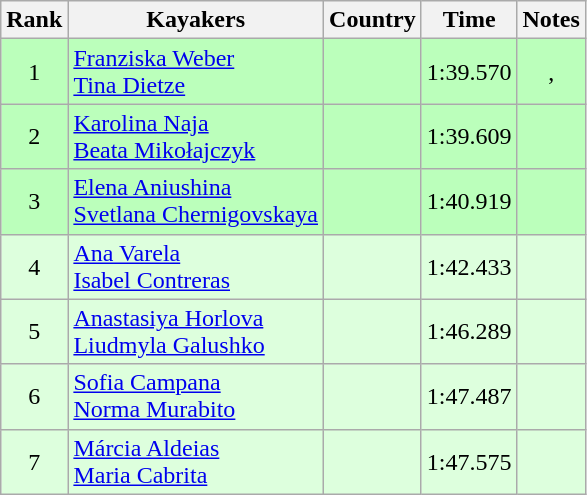<table class="wikitable" style="text-align:center">
<tr>
<th>Rank</th>
<th>Kayakers</th>
<th>Country</th>
<th>Time</th>
<th>Notes</th>
</tr>
<tr bgcolor=bbffbb>
<td>1</td>
<td align="left"><a href='#'>Franziska Weber</a><br><a href='#'>Tina Dietze</a></td>
<td align="left"></td>
<td>1:39.570</td>
<td>, <strong></strong></td>
</tr>
<tr bgcolor=bbffbb>
<td>2</td>
<td align="left"><a href='#'>Karolina Naja</a><br><a href='#'>Beata Mikołajczyk</a></td>
<td align="left"></td>
<td>1:39.609</td>
<td></td>
</tr>
<tr bgcolor=bbffbb>
<td>3</td>
<td align="left"><a href='#'>Elena Aniushina</a><br><a href='#'>Svetlana Chernigovskaya</a></td>
<td align="left"></td>
<td>1:40.919</td>
<td></td>
</tr>
<tr bgcolor=ddffdd>
<td>4</td>
<td align="left"><a href='#'>Ana Varela</a><br><a href='#'>Isabel Contreras</a></td>
<td align="left"></td>
<td>1:42.433</td>
<td></td>
</tr>
<tr bgcolor=ddffdd>
<td>5</td>
<td align="left"><a href='#'>Anastasiya Horlova</a><br><a href='#'>Liudmyla Galushko</a></td>
<td align="left"></td>
<td>1:46.289</td>
<td></td>
</tr>
<tr bgcolor=ddffdd>
<td>6</td>
<td align="left"><a href='#'>Sofia Campana</a><br><a href='#'>Norma Murabito</a></td>
<td align="left"></td>
<td>1:47.487</td>
<td></td>
</tr>
<tr bgcolor=ddffdd>
<td>7</td>
<td align="left"><a href='#'>Márcia Aldeias</a><br><a href='#'>Maria Cabrita</a></td>
<td align="left"></td>
<td>1:47.575</td>
<td></td>
</tr>
</table>
